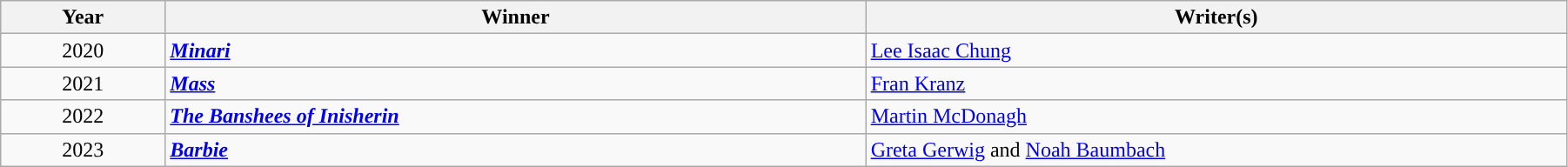<table class="wikitable" width="95%" cellpadding="5">
<tr>
<th width="100"><strong>Year</strong></th>
<th width="450"><strong>Winner</strong></th>
<th width="450"><strong>Writer(s)</strong></th>
</tr>
<tr>
<td style="text-align:center;">2020</td>
<td><strong><em><a href='#'>Minari</a></em></strong></td>
<td><a href='#'>Lee Isaac Chung</a></td>
</tr>
<tr>
<td style="text-align:center;">2021</td>
<td><strong><em><a href='#'>Mass</a></em></strong></td>
<td><a href='#'>Fran Kranz</a></td>
</tr>
<tr>
<td style="text-align:center">2022</td>
<td><strong><em><a href='#'>The Banshees of Inisherin</a></em></strong></td>
<td><a href='#'>Martin McDonagh</a></td>
</tr>
<tr>
<td style="text-align:center">2023</td>
<td><strong><em><a href='#'>Barbie</a></em></strong></td>
<td><a href='#'>Greta Gerwig</a> and <a href='#'>Noah Baumbach</a></td>
</tr>
</table>
